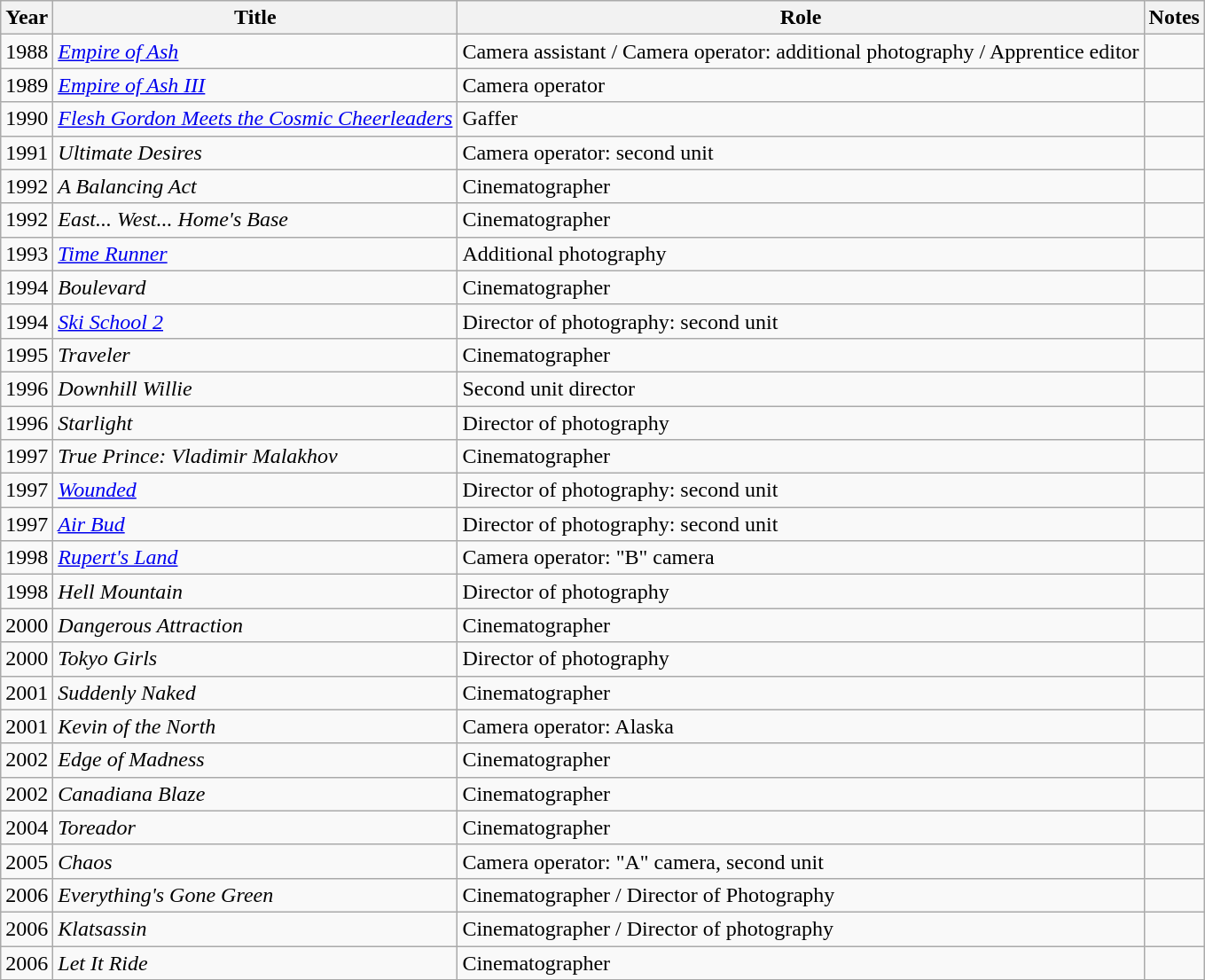<table class="wikitable sortable">
<tr>
<th>Year</th>
<th>Title</th>
<th>Role</th>
<th>Notes</th>
</tr>
<tr>
<td>1988</td>
<td><em><a href='#'>Empire of Ash</a></em></td>
<td>Camera assistant / Camera operator: additional photography / Apprentice editor</td>
<td></td>
</tr>
<tr>
<td>1989</td>
<td><em><a href='#'>Empire of Ash III</a></em></td>
<td>Camera operator</td>
<td></td>
</tr>
<tr>
<td>1990</td>
<td><em><a href='#'>Flesh Gordon Meets the Cosmic Cheerleaders</a></em></td>
<td>Gaffer</td>
<td></td>
</tr>
<tr>
<td>1991</td>
<td><em>Ultimate Desires</em></td>
<td>Camera operator: second unit</td>
<td></td>
</tr>
<tr>
<td>1992</td>
<td><em>A Balancing Act</em></td>
<td>Cinematographer</td>
<td></td>
</tr>
<tr>
<td>1992</td>
<td><em>East... West... Home's Base</em></td>
<td>Cinematographer</td>
<td></td>
</tr>
<tr>
<td>1993</td>
<td><em><a href='#'>Time Runner</a></em></td>
<td>Additional photography</td>
<td></td>
</tr>
<tr>
<td>1994</td>
<td><em>Boulevard</em></td>
<td>Cinematographer</td>
<td></td>
</tr>
<tr>
<td>1994</td>
<td><em><a href='#'>Ski School 2</a></em></td>
<td>Director of photography: second unit</td>
<td></td>
</tr>
<tr>
<td>1995</td>
<td><em>Traveler</em></td>
<td>Cinematographer</td>
<td></td>
</tr>
<tr>
<td>1996</td>
<td><em>Downhill Willie</em></td>
<td>Second unit director</td>
<td></td>
</tr>
<tr>
<td>1996</td>
<td><em>Starlight</em></td>
<td>Director of photography</td>
<td></td>
</tr>
<tr>
<td>1997</td>
<td><em>True Prince: Vladimir Malakhov</em></td>
<td>Cinematographer</td>
<td></td>
</tr>
<tr>
<td>1997</td>
<td><em><a href='#'>Wounded</a></em></td>
<td>Director of photography: second unit</td>
<td></td>
</tr>
<tr>
<td>1997</td>
<td><em><a href='#'>Air Bud</a></em></td>
<td>Director of photography: second unit</td>
<td></td>
</tr>
<tr>
<td>1998</td>
<td><em><a href='#'>Rupert's Land</a></em></td>
<td>Camera operator: "B" camera</td>
<td></td>
</tr>
<tr>
<td>1998</td>
<td><em>Hell Mountain</em></td>
<td>Director of photography</td>
<td></td>
</tr>
<tr>
<td>2000</td>
<td><em>Dangerous Attraction</em></td>
<td>Cinematographer</td>
<td></td>
</tr>
<tr>
<td>2000</td>
<td><em>Tokyo Girls</em></td>
<td>Director of photography</td>
<td></td>
</tr>
<tr>
<td>2001</td>
<td><em>Suddenly Naked</em></td>
<td>Cinematographer</td>
<td></td>
</tr>
<tr>
<td>2001</td>
<td><em>Kevin of the North</em></td>
<td>Camera operator: Alaska</td>
<td></td>
</tr>
<tr>
<td>2002</td>
<td><em>Edge of Madness</em></td>
<td>Cinematographer</td>
<td></td>
</tr>
<tr>
<td>2002</td>
<td><em>Canadiana Blaze</em></td>
<td>Cinematographer</td>
<td></td>
</tr>
<tr>
<td>2004</td>
<td><em>Toreador</em></td>
<td>Cinematographer</td>
<td></td>
</tr>
<tr>
<td>2005</td>
<td><em>Chaos</em></td>
<td>Camera operator: "A" camera, second unit</td>
<td></td>
</tr>
<tr>
<td>2006</td>
<td><em>Everything's Gone Green</em></td>
<td>Cinematographer / Director of Photography</td>
<td></td>
</tr>
<tr>
<td>2006</td>
<td><em>Klatsassin</em></td>
<td>Cinematographer / Director of photography</td>
<td></td>
</tr>
<tr>
<td>2006</td>
<td><em>Let It Ride</em></td>
<td>Cinematographer</td>
<td></td>
</tr>
<tr>
</tr>
</table>
